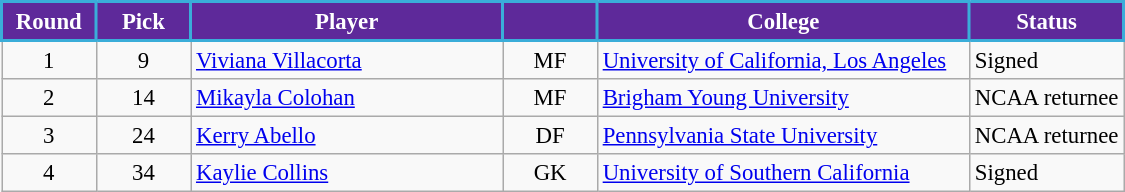<table class="wikitable" style="text-align:left; font-size:95%;">
<tr>
<th style="background:#5E299A; color:white; border:2px solid #3aadd9; width:55px;">Round</th>
<th style="background:#5E299A; color:white; border:2px solid #3aadd9; width:55px;">Pick</th>
<th style="background:#5E299A; color:white; border:2px solid #3aadd9; width:200px;">Player</th>
<th style="background:#5E299A; color:white; border:2px solid #3aadd9; width:55px;"></th>
<th style="background:#5E299A; color:white; border:2px solid #3aadd9; width:240px;">College</th>
<th style="background:#5E299A; color:white; border:2px solid #3aadd9">Status</th>
</tr>
<tr>
<td style="text-align: center;">1</td>
<td style="text-align: center;">9</td>
<td> <a href='#'>Viviana Villacorta</a></td>
<td style="text-align: center;">MF</td>
<td> <a href='#'>University of California, Los Angeles</a></td>
<td>Signed</td>
</tr>
<tr>
<td style="text-align: center;">2</td>
<td style="text-align: center;">14</td>
<td> <a href='#'>Mikayla Colohan</a></td>
<td style="text-align: center;">MF</td>
<td> <a href='#'>Brigham Young University</a></td>
<td>NCAA returnee</td>
</tr>
<tr>
<td style="text-align: center;">3</td>
<td style="text-align: center;">24</td>
<td> <a href='#'>Kerry Abello</a></td>
<td style="text-align: center;">DF</td>
<td> <a href='#'>Pennsylvania State University</a></td>
<td>NCAA returnee</td>
</tr>
<tr>
<td style="text-align: center;">4</td>
<td style="text-align: center;">34</td>
<td> <a href='#'>Kaylie Collins</a></td>
<td style="text-align: center;">GK</td>
<td> <a href='#'>University of Southern California</a></td>
<td>Signed</td>
</tr>
</table>
